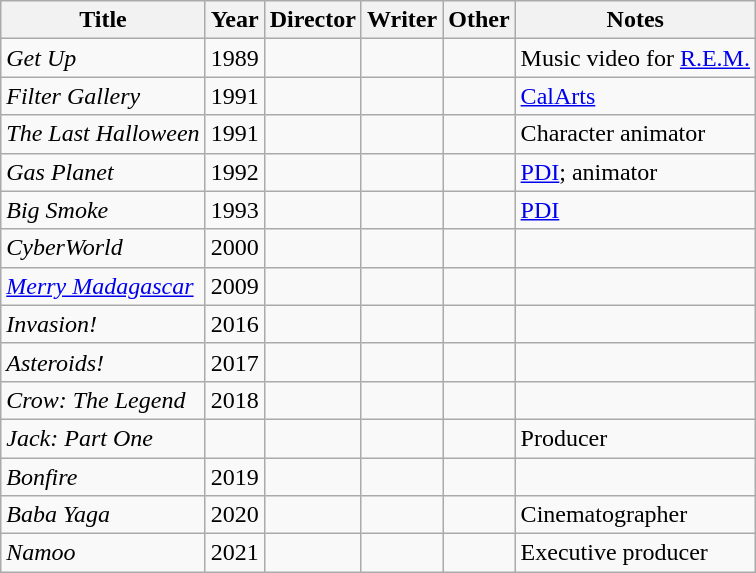<table class="wikitable">
<tr>
<th>Title</th>
<th>Year</th>
<th>Director</th>
<th>Writer</th>
<th>Other</th>
<th>Notes</th>
</tr>
<tr>
<td><em>Get Up</em></td>
<td>1989</td>
<td></td>
<td></td>
<td></td>
<td>Music video for <a href='#'>R.E.M.</a></td>
</tr>
<tr>
<td><em>Filter Gallery</em></td>
<td>1991</td>
<td></td>
<td></td>
<td></td>
<td><a href='#'>CalArts</a></td>
</tr>
<tr>
<td><em>The Last Halloween</em></td>
<td>1991</td>
<td></td>
<td></td>
<td></td>
<td>Character animator</td>
</tr>
<tr>
<td><em>Gas Planet</em></td>
<td>1992</td>
<td></td>
<td></td>
<td></td>
<td><a href='#'>PDI</a>; animator</td>
</tr>
<tr>
<td><em>Big Smoke</em></td>
<td>1993</td>
<td></td>
<td></td>
<td></td>
<td><a href='#'>PDI</a></td>
</tr>
<tr>
<td><em>CyberWorld</em></td>
<td>2000</td>
<td></td>
<td></td>
<td></td>
<td></td>
</tr>
<tr>
<td><em><a href='#'>Merry Madagascar</a></em></td>
<td>2009</td>
<td></td>
<td></td>
<td></td>
<td></td>
</tr>
<tr>
<td><em>Invasion!</em></td>
<td>2016</td>
<td></td>
<td></td>
<td></td>
<td></td>
</tr>
<tr>
<td><em>Asteroids!</em></td>
<td>2017</td>
<td></td>
<td></td>
<td></td>
<td></td>
</tr>
<tr>
<td><em>Crow: The Legend</em></td>
<td>2018</td>
<td></td>
<td></td>
<td></td>
<td></td>
</tr>
<tr>
<td><em>Jack: Part One</em></td>
<td></td>
<td></td>
<td></td>
<td></td>
<td>Producer</td>
</tr>
<tr>
<td><em>Bonfire</em></td>
<td>2019</td>
<td></td>
<td></td>
<td></td>
<td></td>
</tr>
<tr>
<td><em>Baba Yaga</em></td>
<td>2020</td>
<td></td>
<td></td>
<td></td>
<td>Cinematographer</td>
</tr>
<tr>
<td><em>Namoo</em></td>
<td>2021</td>
<td></td>
<td></td>
<td></td>
<td>Executive producer</td>
</tr>
</table>
